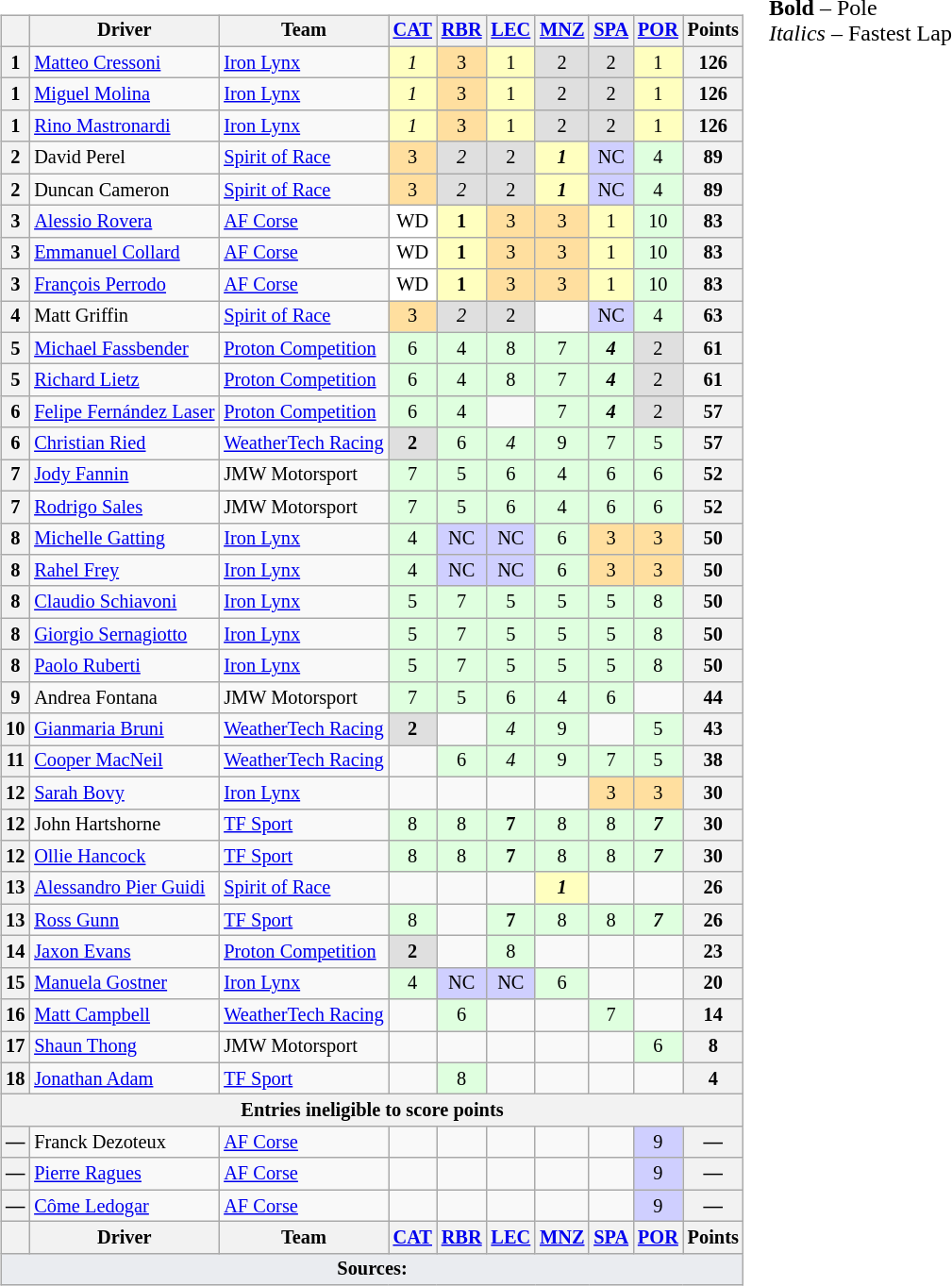<table>
<tr>
<td valign="top"><br><table class="wikitable" style="font-size:85%; text-align:center;">
<tr>
<th></th>
<th>Driver</th>
<th>Team</th>
<th><a href='#'>CAT</a><br></th>
<th><a href='#'>RBR</a><br></th>
<th><a href='#'>LEC</a><br></th>
<th><a href='#'>MNZ</a><br></th>
<th><a href='#'>SPA</a><br></th>
<th><a href='#'>POR</a><br></th>
<th>Points</th>
</tr>
<tr>
<th>1</th>
<td align="left"> <a href='#'>Matteo Cressoni</a></td>
<td align="left"> <a href='#'>Iron Lynx</a></td>
<td style="background:#ffffbf;"><em>1</em></td>
<td style="background:#ffdf9f;">3</td>
<td style="background:#ffffbf;">1</td>
<td style="background:#dfdfdf;">2</td>
<td style="background:#dfdfdf;">2</td>
<td style="background:#ffffbf;">1</td>
<th>126</th>
</tr>
<tr>
<th>1</th>
<td align="left"> <a href='#'>Miguel Molina</a></td>
<td align="left"> <a href='#'>Iron Lynx</a></td>
<td style="background:#ffffbf;"><em>1</em></td>
<td style="background:#ffdf9f;">3</td>
<td style="background:#ffffbf;">1</td>
<td style="background:#dfdfdf;">2</td>
<td style="background:#dfdfdf;">2</td>
<td style="background:#ffffbf;">1</td>
<th>126</th>
</tr>
<tr>
<th>1</th>
<td align="left"> <a href='#'>Rino Mastronardi</a></td>
<td align="left"> <a href='#'>Iron Lynx</a></td>
<td style="background:#ffffbf;"><em>1</em></td>
<td style="background:#ffdf9f;">3</td>
<td style="background:#ffffbf;">1</td>
<td style="background:#dfdfdf;">2</td>
<td style="background:#dfdfdf;">2</td>
<td style="background:#ffffbf;">1</td>
<th>126</th>
</tr>
<tr>
<th>2</th>
<td align="left"> David Perel</td>
<td align="left"> <a href='#'>Spirit of Race</a></td>
<td style="background:#ffdf9f;">3</td>
<td style="background:#dfdfdf;"><em>2</em></td>
<td style="background:#dfdfdf;">2</td>
<td style="background:#ffffbf;"><strong><em>1</em></strong></td>
<td style="background:#cfcfff;">NC</td>
<td style="background:#dfffdf;">4</td>
<th>89</th>
</tr>
<tr>
<th>2</th>
<td align="left"> Duncan Cameron</td>
<td align="left"> <a href='#'>Spirit of Race</a></td>
<td style="background:#ffdf9f;">3</td>
<td style="background:#dfdfdf;"><em>2</em></td>
<td style="background:#dfdfdf;">2</td>
<td style="background:#ffffbf;"><strong><em>1</em></strong></td>
<td style="background:#cfcfff;">NC</td>
<td style="background:#dfffdf;">4</td>
<th>89</th>
</tr>
<tr>
<th>3</th>
<td align="left"> <a href='#'>Alessio Rovera</a></td>
<td align="left"> <a href='#'>AF Corse</a></td>
<td style="background:white;">WD</td>
<td style="background:#ffffbf;"><strong>1</strong></td>
<td style="background:#ffdf9f;">3</td>
<td style="background:#ffdf9f;">3</td>
<td style="background:#ffffbf;">1</td>
<td style="background:#dfffdf;">10</td>
<th>83</th>
</tr>
<tr>
<th>3</th>
<td align="left"> <a href='#'>Emmanuel Collard</a></td>
<td align="left"> <a href='#'>AF Corse</a></td>
<td style="background:white;">WD</td>
<td style="background:#ffffbf;"><strong>1</strong></td>
<td style="background:#ffdf9f;">3</td>
<td style="background:#ffdf9f;">3</td>
<td style="background:#ffffbf;">1</td>
<td style="background:#dfffdf;">10</td>
<th>83</th>
</tr>
<tr>
<th>3</th>
<td align="left"> <a href='#'>François Perrodo</a></td>
<td align="left"> <a href='#'>AF Corse</a></td>
<td style="background:white;">WD</td>
<td style="background:#ffffbf;"><strong>1</strong></td>
<td style="background:#ffdf9f;">3</td>
<td style="background:#ffdf9f;">3</td>
<td style="background:#ffffbf;">1</td>
<td style="background:#dfffdf;">10</td>
<th>83</th>
</tr>
<tr>
<th>4</th>
<td align="left"> Matt Griffin</td>
<td align="left"> <a href='#'>Spirit of Race</a></td>
<td style="background:#ffdf9f;">3</td>
<td style="background:#dfdfdf;"><em>2</em></td>
<td style="background:#dfdfdf;">2</td>
<td></td>
<td style="background:#cfcfff;">NC</td>
<td style="background:#dfffdf;">4</td>
<th>63</th>
</tr>
<tr>
<th>5</th>
<td align="left"> <a href='#'>Michael Fassbender</a></td>
<td align="left"> <a href='#'>Proton Competition</a></td>
<td style="background:#dfffdf;">6</td>
<td style="background:#dfffdf;">4</td>
<td style="background:#dfffdf;">8</td>
<td style="background:#dfffdf;">7</td>
<td style="background:#dfffdf;"><strong><em>4</em></strong></td>
<td style="background:#dfdfdf;">2</td>
<th>61</th>
</tr>
<tr>
<th>5</th>
<td align="left"> <a href='#'>Richard Lietz</a></td>
<td align="left"> <a href='#'>Proton Competition</a></td>
<td style="background:#dfffdf;">6</td>
<td style="background:#dfffdf;">4</td>
<td style="background:#dfffdf;">8</td>
<td style="background:#dfffdf;">7</td>
<td style="background:#dfffdf;"><strong><em>4</em></strong></td>
<td style="background:#dfdfdf;">2</td>
<th>61</th>
</tr>
<tr>
<th>6</th>
<td align="left"> <a href='#'>Felipe Fernández Laser</a></td>
<td align="left"> <a href='#'>Proton Competition</a></td>
<td style="background:#dfffdf;">6</td>
<td style="background:#dfffdf;">4</td>
<td></td>
<td style="background:#dfffdf;">7</td>
<td style="background:#dfffdf;"><strong><em>4</em></strong></td>
<td style="background:#dfdfdf;">2</td>
<th>57</th>
</tr>
<tr>
<th>6</th>
<td align="left"> <a href='#'>Christian Ried</a></td>
<td align="left"> <a href='#'>WeatherTech Racing</a></td>
<td style="background:#dfdfdf;"><strong>2</strong></td>
<td style="background:#dfffdf;">6</td>
<td style="background:#dfffdf;"><em>4</em></td>
<td style="background:#dfffdf;">9</td>
<td style="background:#dfffdf;">7</td>
<td style="background:#dfffdf;">5</td>
<th>57</th>
</tr>
<tr>
<th>7</th>
<td align="left"> <a href='#'>Jody Fannin</a></td>
<td align="left"> JMW Motorsport</td>
<td style="background:#dfffdf;">7</td>
<td style="background:#dfffdf;">5</td>
<td style="background:#dfffdf;">6</td>
<td style="background:#dfffdf;">4</td>
<td style="background:#dfffdf;">6</td>
<td style="background:#dfffdf;">6</td>
<th>52</th>
</tr>
<tr>
<th>7</th>
<td align="left"> <a href='#'>Rodrigo Sales</a></td>
<td align="left"> JMW Motorsport</td>
<td style="background:#dfffdf;">7</td>
<td style="background:#dfffdf;">5</td>
<td style="background:#dfffdf;">6</td>
<td style="background:#dfffdf;">4</td>
<td style="background:#dfffdf;">6</td>
<td style="background:#dfffdf;">6</td>
<th>52</th>
</tr>
<tr>
<th>8</th>
<td align="left"> <a href='#'>Michelle Gatting</a></td>
<td align="left"> <a href='#'>Iron Lynx</a></td>
<td style="background:#dfffdf;">4</td>
<td style="background:#cfcfff;">NC</td>
<td style="background:#cfcfff;">NC</td>
<td style="background:#dfffdf;">6</td>
<td style="background:#ffdf9f;">3</td>
<td style="background:#ffdf9f;">3</td>
<th>50</th>
</tr>
<tr>
<th>8</th>
<td align="left"> <a href='#'>Rahel Frey</a></td>
<td align="left"> <a href='#'>Iron Lynx</a></td>
<td style="background:#dfffdf;">4</td>
<td style="background:#cfcfff;">NC</td>
<td style="background:#cfcfff;">NC</td>
<td style="background:#dfffdf;">6</td>
<td style="background:#ffdf9f;">3</td>
<td style="background:#ffdf9f;">3</td>
<th>50</th>
</tr>
<tr>
<th>8</th>
<td align="left"> <a href='#'>Claudio Schiavoni</a></td>
<td align="left"> <a href='#'>Iron Lynx</a></td>
<td style="background:#dfffdf;">5</td>
<td style="background:#dfffdf;">7</td>
<td style="background:#dfffdf;">5</td>
<td style="background:#dfffdf;">5</td>
<td style="background:#dfffdf;">5</td>
<td style="background:#dfffdf;">8</td>
<th>50</th>
</tr>
<tr>
<th>8</th>
<td align="left"> <a href='#'>Giorgio Sernagiotto</a></td>
<td align="left"> <a href='#'>Iron Lynx</a></td>
<td style="background:#dfffdf;">5</td>
<td style="background:#dfffdf;">7</td>
<td style="background:#dfffdf;">5</td>
<td style="background:#dfffdf;">5</td>
<td style="background:#dfffdf;">5</td>
<td style="background:#dfffdf;">8</td>
<th>50</th>
</tr>
<tr>
<th>8</th>
<td align="left"> <a href='#'>Paolo Ruberti</a></td>
<td align="left"> <a href='#'>Iron Lynx</a></td>
<td style="background:#dfffdf;">5</td>
<td style="background:#dfffdf;">7</td>
<td style="background:#dfffdf;">5</td>
<td style="background:#dfffdf;">5</td>
<td style="background:#dfffdf;">5</td>
<td style="background:#dfffdf;">8</td>
<th>50</th>
</tr>
<tr>
<th>9</th>
<td align="left"> Andrea Fontana</td>
<td align="left"> JMW Motorsport</td>
<td style="background:#dfffdf;">7</td>
<td style="background:#dfffdf;">5</td>
<td style="background:#dfffdf;">6</td>
<td style="background:#dfffdf;">4</td>
<td style="background:#dfffdf;">6</td>
<td></td>
<th>44</th>
</tr>
<tr>
<th>10</th>
<td align="left"> <a href='#'>Gianmaria Bruni</a></td>
<td align="left"> <a href='#'>WeatherTech Racing</a></td>
<td style="background:#dfdfdf;"><strong>2</strong></td>
<td></td>
<td style="background:#dfffdf;"><em>4</em></td>
<td style="background:#dfffdf;">9</td>
<td></td>
<td style="background:#dfffdf;">5</td>
<th>43</th>
</tr>
<tr>
<th>11</th>
<td align="left"> <a href='#'>Cooper MacNeil</a></td>
<td align="left"> <a href='#'>WeatherTech Racing</a></td>
<td></td>
<td style="background:#dfffdf;">6</td>
<td style="background:#dfffdf;"><em>4</em></td>
<td style="background:#dfffdf;">9</td>
<td style="background:#dfffdf;">7</td>
<td style="background:#dfffdf;">5</td>
<th>38</th>
</tr>
<tr>
<th>12</th>
<td align="left"> <a href='#'>Sarah Bovy</a></td>
<td align="left"> <a href='#'>Iron Lynx</a></td>
<td></td>
<td></td>
<td></td>
<td></td>
<td style="background:#ffdf9f;">3</td>
<td style="background:#ffdf9f;">3</td>
<th>30</th>
</tr>
<tr>
<th>12</th>
<td align="left"> John Hartshorne</td>
<td align="left"> <a href='#'>TF Sport</a></td>
<td style="background:#dfffdf;">8</td>
<td style="background:#dfffdf;">8</td>
<td style="background:#dfffdf;"><strong>7</strong></td>
<td style="background:#dfffdf;">8</td>
<td style="background:#dfffdf;">8</td>
<td style="background:#dfffdf;"><strong><em>7</em></strong></td>
<th>30</th>
</tr>
<tr>
<th>12</th>
<td align="left"> <a href='#'>Ollie Hancock</a></td>
<td align="left"> <a href='#'>TF Sport</a></td>
<td style="background:#dfffdf;">8</td>
<td style="background:#dfffdf;">8</td>
<td style="background:#dfffdf;"><strong>7</strong></td>
<td style="background:#dfffdf;">8</td>
<td style="background:#dfffdf;">8</td>
<td style="background:#dfffdf;"><strong><em>7</em></strong></td>
<th>30</th>
</tr>
<tr>
<th>13</th>
<td align="left"> <a href='#'>Alessandro Pier Guidi</a></td>
<td align="left"> <a href='#'>Spirit of Race</a></td>
<td></td>
<td></td>
<td></td>
<td style="background:#ffffbf;"><strong><em>1</em></strong></td>
<td></td>
<td></td>
<th>26</th>
</tr>
<tr>
<th>13</th>
<td align="left"> <a href='#'>Ross Gunn</a></td>
<td align="left"> <a href='#'>TF Sport</a></td>
<td style="background:#dfffdf;">8</td>
<td></td>
<td style="background:#dfffdf;"><strong>7</strong></td>
<td style="background:#dfffdf;">8</td>
<td style="background:#dfffdf;">8</td>
<td style="background:#dfffdf;"><strong><em>7</em></strong></td>
<th>26</th>
</tr>
<tr>
<th>14</th>
<td align="left"> <a href='#'>Jaxon Evans</a></td>
<td align="left"> <a href='#'>Proton Competition</a></td>
<td style="background:#dfdfdf;"><strong>2</strong></td>
<td></td>
<td style="background:#dfffdf;">8</td>
<td></td>
<td></td>
<td></td>
<th>23</th>
</tr>
<tr>
<th>15</th>
<td align="left"> <a href='#'>Manuela Gostner</a></td>
<td align="left"> <a href='#'>Iron Lynx</a></td>
<td style="background:#dfffdf;">4</td>
<td style="background:#cfcfff;">NC</td>
<td style="background:#cfcfff;">NC</td>
<td style="background:#dfffdf;">6</td>
<td></td>
<td></td>
<th>20</th>
</tr>
<tr>
<th>16</th>
<td align="left"> <a href='#'>Matt Campbell</a></td>
<td align="left"> <a href='#'>WeatherTech Racing</a></td>
<td></td>
<td style="background:#dfffdf;">6</td>
<td></td>
<td></td>
<td style="background:#dfffdf;">7</td>
<td></td>
<th>14</th>
</tr>
<tr>
<th>17</th>
<td align="left"> <a href='#'>Shaun Thong</a></td>
<td align="left"> JMW Motorsport</td>
<td></td>
<td></td>
<td></td>
<td></td>
<td></td>
<td style="background:#dfffdf;">6</td>
<th>8</th>
</tr>
<tr>
<th>18</th>
<td align="left"> <a href='#'>Jonathan Adam</a></td>
<td align="left"> <a href='#'>TF Sport</a></td>
<td></td>
<td style="background:#dfffdf;">8</td>
<td></td>
<td></td>
<td></td>
<td></td>
<th>4</th>
</tr>
<tr>
<th colspan="10">Entries ineligible to score points</th>
</tr>
<tr>
<th>—</th>
<td align="left"> Franck Dezoteux</td>
<td align="left"> <a href='#'>AF Corse</a></td>
<td></td>
<td></td>
<td></td>
<td></td>
<td></td>
<td style="background:#cfcfff;">9</td>
<th>—</th>
</tr>
<tr>
<th>—</th>
<td align="left"> <a href='#'>Pierre Ragues</a></td>
<td align="left"> <a href='#'>AF Corse</a></td>
<td></td>
<td></td>
<td></td>
<td></td>
<td></td>
<td style="background:#cfcfff;">9</td>
<th>—</th>
</tr>
<tr>
<th>—</th>
<td align="left"> <a href='#'>Côme Ledogar</a></td>
<td align="left"> <a href='#'>AF Corse</a></td>
<td></td>
<td></td>
<td></td>
<td></td>
<td></td>
<td style="background:#cfcfff;">9</td>
<th>—</th>
</tr>
<tr>
<th></th>
<th>Driver</th>
<th>Team</th>
<th><a href='#'>CAT</a><br></th>
<th><a href='#'>RBR</a><br></th>
<th><a href='#'>LEC</a><br></th>
<th><a href='#'>MNZ</a><br></th>
<th><a href='#'>SPA</a><br></th>
<th><a href='#'>POR</a><br></th>
<th>Points</th>
</tr>
<tr class="sortbottom">
<td colspan="10" style="background-color:#EAECF0;text-align:center"><strong>Sources:</strong></td>
</tr>
</table>
</td>
<td valign="top"><br><span><strong>Bold</strong> – Pole</span><br><span><em>Italics</em> – Fastest Lap</span></td>
</tr>
</table>
